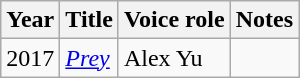<table class="wikitable">
<tr>
<th>Year</th>
<th>Title</th>
<th>Voice role</th>
<th>Notes</th>
</tr>
<tr>
<td>2017</td>
<td><em><a href='#'>Prey</a></em></td>
<td>Alex Yu</td>
<td></td>
</tr>
</table>
